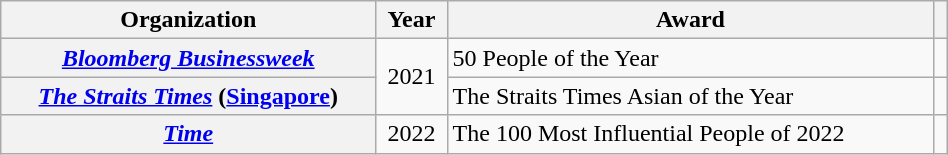<table class="wikitable sortable plainrowheaders" style="width:50%">
<tr>
<th scope="col">Organization</th>
<th scope="col">Year</th>
<th scope="col">Award</th>
<th scope="col" class="unsortable"></th>
</tr>
<tr>
<th scope="row"><em><a href='#'>Bloomberg Businessweek</a></em></th>
<td style="text-align:center"  rowspan=2>2021</td>
<td>50 People of the Year</td>
<td style="text-align:center"></td>
</tr>
<tr>
<th scope="row"><em><a href='#'>The Straits Times</a></em> (<a href='#'>Singapore</a>)</th>
<td>The Straits Times Asian of the Year</td>
<td style="text-align:center"></td>
</tr>
<tr>
<th scope="row"><em><a href='#'>Time</a></em></th>
<td style="text-align:center">2022</td>
<td>The 100 Most Influential People of 2022</td>
<td style="text-align:center"></td>
</tr>
</table>
